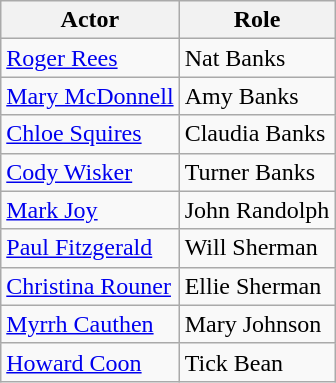<table class="wikitable">
<tr>
<th>Actor</th>
<th>Role</th>
</tr>
<tr>
<td><a href='#'>Roger Rees</a></td>
<td>Nat Banks</td>
</tr>
<tr>
<td><a href='#'>Mary McDonnell</a></td>
<td>Amy Banks</td>
</tr>
<tr>
<td><a href='#'>Chloe Squires</a></td>
<td>Claudia Banks</td>
</tr>
<tr>
<td><a href='#'>Cody Wisker</a></td>
<td>Turner Banks</td>
</tr>
<tr>
<td><a href='#'>Mark Joy</a></td>
<td>John Randolph</td>
</tr>
<tr>
<td><a href='#'>Paul Fitzgerald</a></td>
<td>Will Sherman</td>
</tr>
<tr>
<td><a href='#'>Christina Rouner</a></td>
<td>Ellie Sherman</td>
</tr>
<tr>
<td><a href='#'>Myrrh Cauthen</a></td>
<td>Mary Johnson</td>
</tr>
<tr>
<td><a href='#'>Howard Coon</a></td>
<td>Tick Bean</td>
</tr>
</table>
